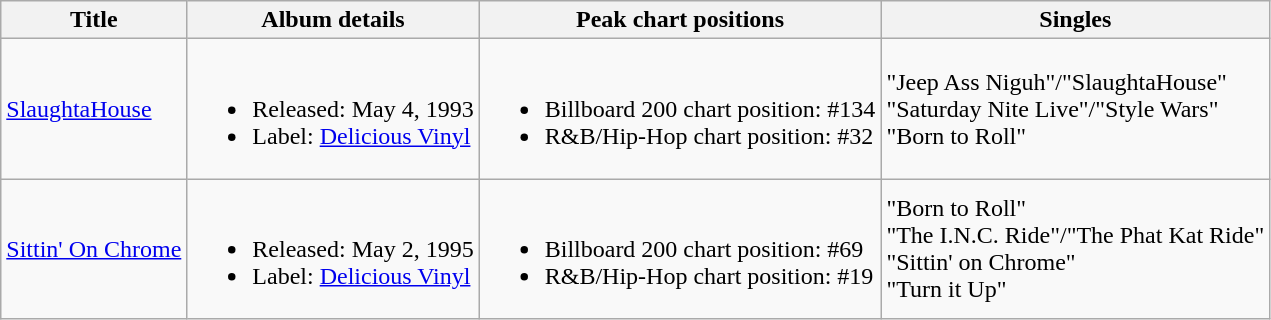<table class="wikitable">
<tr>
<th>Title</th>
<th>Album details</th>
<th>Peak chart positions</th>
<th>Singles</th>
</tr>
<tr>
<td><a href='#'>SlaughtaHouse</a></td>
<td><br><ul><li>Released: May 4, 1993</li><li>Label: <a href='#'>Delicious Vinyl</a></li></ul></td>
<td><br><ul><li>Billboard 200 chart position: #134</li><li>R&B/Hip-Hop chart position: #32</li></ul></td>
<td>"Jeep Ass Niguh"/"SlaughtaHouse"<br>"Saturday Nite Live"/"Style Wars"<br>"Born to Roll"</td>
</tr>
<tr>
<td><a href='#'>Sittin' On Chrome</a></td>
<td><br><ul><li>Released: May 2, 1995</li><li>Label: <a href='#'>Delicious Vinyl</a></li></ul></td>
<td><br><ul><li>Billboard 200 chart position: #69</li><li>R&B/Hip-Hop chart position: #19</li></ul></td>
<td>"Born to Roll"<br>"The I.N.C. Ride"/"The Phat Kat Ride"<br>"Sittin' on Chrome"<br>"Turn it Up"</td>
</tr>
</table>
